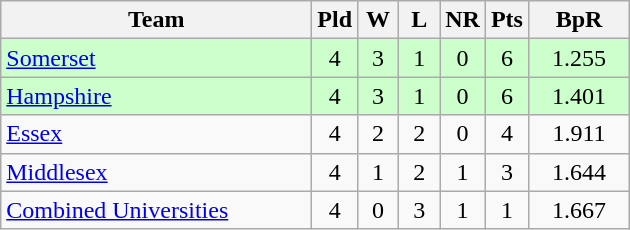<table class="wikitable" style="text-align: center;">
<tr>
<th width=200>Team</th>
<th width=20>Pld</th>
<th width=20>W</th>
<th width=20>L</th>
<th width=20>NR</th>
<th width=20>Pts</th>
<th width=60>BpR</th>
</tr>
<tr bgcolor="#ccffcc">
<td align=left><a href='#'>Somerset</a></td>
<td>4</td>
<td>3</td>
<td>1</td>
<td>0</td>
<td>6</td>
<td>1.255</td>
</tr>
<tr bgcolor="#ccffcc">
<td align=left><a href='#'>Hampshire</a></td>
<td>4</td>
<td>3</td>
<td>1</td>
<td>0</td>
<td>6</td>
<td>1.401</td>
</tr>
<tr>
<td align=left><a href='#'>Essex</a></td>
<td>4</td>
<td>2</td>
<td>2</td>
<td>0</td>
<td>4</td>
<td>1.911</td>
</tr>
<tr>
<td align=left><a href='#'>Middlesex</a></td>
<td>4</td>
<td>1</td>
<td>2</td>
<td>1</td>
<td>3</td>
<td>1.644</td>
</tr>
<tr>
<td align=left><a href='#'>Combined Universities</a></td>
<td>4</td>
<td>0</td>
<td>3</td>
<td>1</td>
<td>1</td>
<td>1.667</td>
</tr>
</table>
